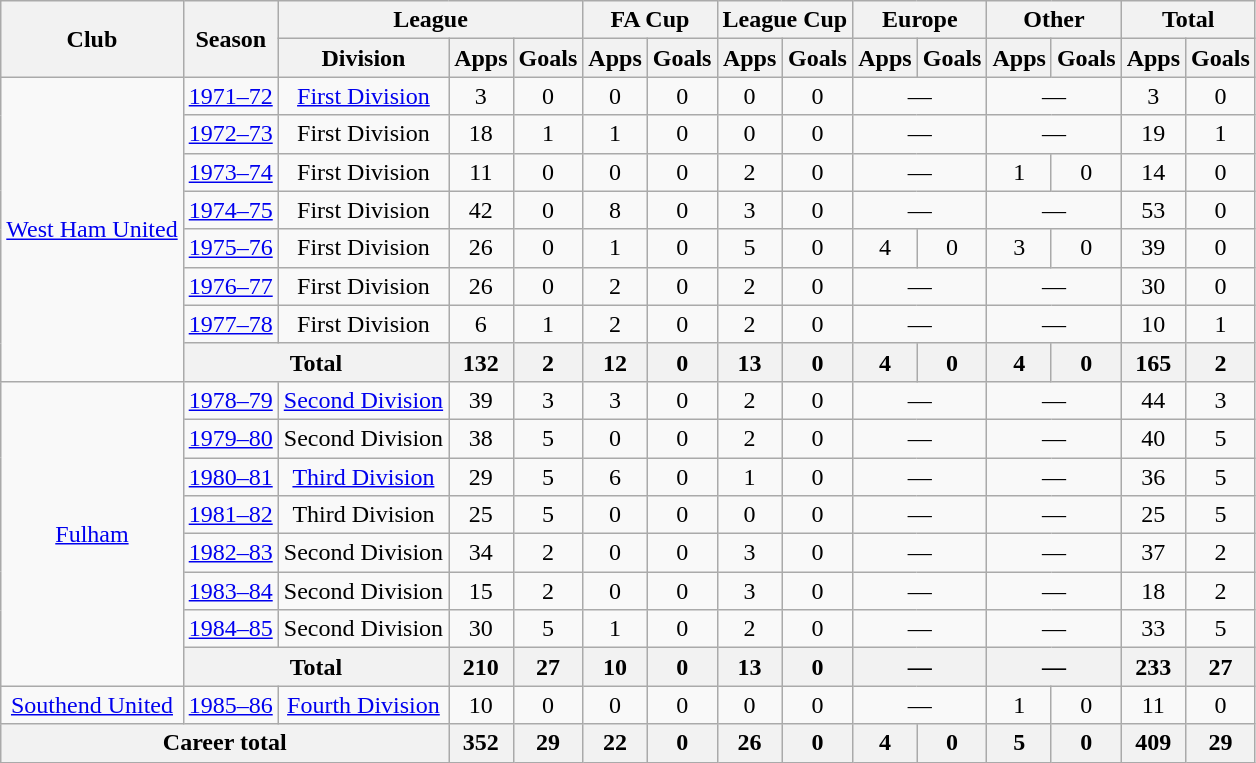<table class="wikitable" style="text-align: center;">
<tr>
<th rowspan="2">Club</th>
<th rowspan="2">Season</th>
<th colspan="3">League</th>
<th colspan="2">FA Cup</th>
<th colspan="2">League Cup</th>
<th colspan="2">Europe</th>
<th colspan="2">Other</th>
<th colspan="2">Total</th>
</tr>
<tr>
<th>Division</th>
<th>Apps</th>
<th>Goals</th>
<th>Apps</th>
<th>Goals</th>
<th>Apps</th>
<th>Goals</th>
<th>Apps</th>
<th>Goals</th>
<th>Apps</th>
<th>Goals</th>
<th>Apps</th>
<th>Goals</th>
</tr>
<tr>
<td rowspan="8"><a href='#'>West Ham United</a></td>
<td><a href='#'>1971–72</a></td>
<td><a href='#'>First Division</a></td>
<td>3</td>
<td>0</td>
<td>0</td>
<td>0</td>
<td>0</td>
<td>0</td>
<td colspan="2">—</td>
<td colspan="2">—</td>
<td>3</td>
<td>0</td>
</tr>
<tr>
<td><a href='#'>1972–73</a></td>
<td>First Division</td>
<td>18</td>
<td>1</td>
<td>1</td>
<td>0</td>
<td>0</td>
<td>0</td>
<td colspan="2">—</td>
<td colspan="2">—</td>
<td>19</td>
<td>1</td>
</tr>
<tr>
<td><a href='#'>1973–74</a></td>
<td>First Division</td>
<td>11</td>
<td>0</td>
<td>0</td>
<td>0</td>
<td>2</td>
<td>0</td>
<td colspan="2">—</td>
<td>1</td>
<td>0</td>
<td>14</td>
<td>0</td>
</tr>
<tr>
<td><a href='#'>1974–75</a></td>
<td>First Division</td>
<td>42</td>
<td>0</td>
<td>8</td>
<td>0</td>
<td>3</td>
<td>0</td>
<td colspan="2">—</td>
<td colspan="2">—</td>
<td>53</td>
<td>0</td>
</tr>
<tr>
<td><a href='#'>1975–76</a></td>
<td>First Division</td>
<td>26</td>
<td>0</td>
<td>1</td>
<td>0</td>
<td>5</td>
<td>0</td>
<td>4</td>
<td>0</td>
<td>3</td>
<td>0</td>
<td>39</td>
<td>0</td>
</tr>
<tr>
<td><a href='#'>1976–77</a></td>
<td>First Division</td>
<td>26</td>
<td>0</td>
<td>2</td>
<td>0</td>
<td>2</td>
<td>0</td>
<td colspan="2">—</td>
<td colspan="2">—</td>
<td>30</td>
<td>0</td>
</tr>
<tr>
<td><a href='#'>1977–78</a></td>
<td>First Division</td>
<td>6</td>
<td>1</td>
<td>2</td>
<td>0</td>
<td>2</td>
<td>0</td>
<td colspan="2">—</td>
<td colspan="2">—</td>
<td>10</td>
<td>1</td>
</tr>
<tr>
<th colspan="2">Total</th>
<th>132</th>
<th>2</th>
<th>12</th>
<th>0</th>
<th>13</th>
<th>0</th>
<th>4</th>
<th>0</th>
<th>4</th>
<th>0</th>
<th>165</th>
<th>2</th>
</tr>
<tr>
<td rowspan="8"><a href='#'>Fulham</a></td>
<td><a href='#'>1978–79</a></td>
<td><a href='#'>Second Division</a></td>
<td>39</td>
<td>3</td>
<td>3</td>
<td>0</td>
<td>2</td>
<td>0</td>
<td colspan="2">—</td>
<td colspan="2">—</td>
<td>44</td>
<td>3</td>
</tr>
<tr>
<td><a href='#'>1979–80</a></td>
<td>Second Division</td>
<td>38</td>
<td>5</td>
<td>0</td>
<td>0</td>
<td>2</td>
<td>0</td>
<td colspan="2">—</td>
<td colspan="2">—</td>
<td>40</td>
<td>5</td>
</tr>
<tr>
<td><a href='#'>1980–81</a></td>
<td><a href='#'>Third Division</a></td>
<td>29</td>
<td>5</td>
<td>6</td>
<td>0</td>
<td>1</td>
<td>0</td>
<td colspan="2">—</td>
<td colspan="2">—</td>
<td>36</td>
<td>5</td>
</tr>
<tr>
<td><a href='#'>1981–82</a></td>
<td>Third Division</td>
<td>25</td>
<td>5</td>
<td>0</td>
<td>0</td>
<td>0</td>
<td>0</td>
<td colspan="2">—</td>
<td colspan="2">—</td>
<td>25</td>
<td>5</td>
</tr>
<tr>
<td><a href='#'>1982–83</a></td>
<td>Second Division</td>
<td>34</td>
<td>2</td>
<td>0</td>
<td>0</td>
<td>3</td>
<td>0</td>
<td colspan="2">—</td>
<td colspan="2">—</td>
<td>37</td>
<td>2</td>
</tr>
<tr>
<td><a href='#'>1983–84</a></td>
<td>Second Division</td>
<td>15</td>
<td>2</td>
<td>0</td>
<td>0</td>
<td>3</td>
<td>0</td>
<td colspan="2">—</td>
<td colspan="2">—</td>
<td>18</td>
<td>2</td>
</tr>
<tr>
<td><a href='#'>1984–85</a></td>
<td>Second Division</td>
<td>30</td>
<td>5</td>
<td>1</td>
<td>0</td>
<td>2</td>
<td>0</td>
<td colspan="2">—</td>
<td colspan="2">—</td>
<td>33</td>
<td>5</td>
</tr>
<tr>
<th colspan="2">Total</th>
<th>210</th>
<th>27</th>
<th>10</th>
<th>0</th>
<th>13</th>
<th>0</th>
<th colspan="2">—</th>
<th colspan="2">—</th>
<th>233</th>
<th>27</th>
</tr>
<tr>
<td><a href='#'>Southend United</a></td>
<td><a href='#'>1985–86</a></td>
<td><a href='#'>Fourth Division</a></td>
<td>10</td>
<td>0</td>
<td>0</td>
<td>0</td>
<td>0</td>
<td>0</td>
<td colspan="2">—</td>
<td>1</td>
<td>0</td>
<td>11</td>
<td>0</td>
</tr>
<tr>
<th colspan="3">Career total</th>
<th>352</th>
<th>29</th>
<th>22</th>
<th>0</th>
<th>26</th>
<th>0</th>
<th>4</th>
<th>0</th>
<th>5</th>
<th>0</th>
<th>409</th>
<th>29</th>
</tr>
</table>
